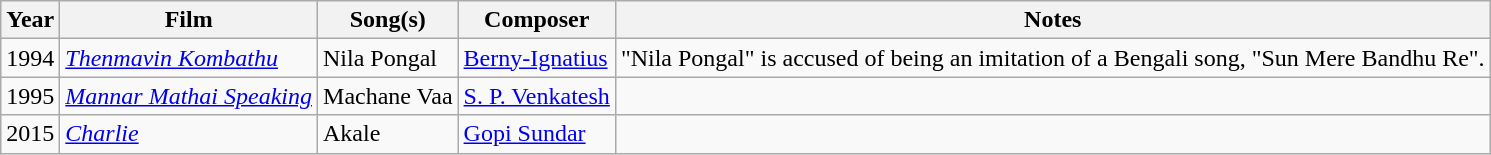<table class="wikitable">
<tr>
<th>Year</th>
<th>Film</th>
<th>Song(s)</th>
<th>Composer</th>
<th>Notes</th>
</tr>
<tr>
<td>1994</td>
<td><em><a href='#'>Thenmavin Kombathu</a></em></td>
<td>Nila Pongal</td>
<td><a href='#'>Berny-Ignatius</a></td>
<td>"Nila Pongal" is accused of being an imitation of a Bengali song, "Sun Mere Bandhu Re".</td>
</tr>
<tr>
<td>1995</td>
<td><em><a href='#'>Mannar Mathai Speaking</a></em></td>
<td>Machane Vaa</td>
<td><a href='#'>S. P. Venkatesh</a></td>
<td></td>
</tr>
<tr>
<td>2015</td>
<td><em><a href='#'>Charlie</a></em></td>
<td>Akale</td>
<td><a href='#'>Gopi Sundar</a></td>
<td></td>
</tr>
</table>
